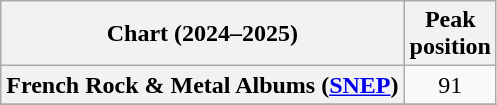<table class="wikitable sortable plainrowheaders" style="text-align:center">
<tr>
<th scope="col">Chart (2024–2025)</th>
<th scope="col">Peak<br>position</th>
</tr>
<tr>
<th scope="row">French Rock & Metal Albums (<a href='#'>SNEP</a>)</th>
<td>91</td>
</tr>
<tr>
</tr>
<tr>
</tr>
<tr>
</tr>
</table>
